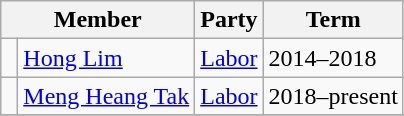<table class="wikitable">
<tr>
<th colspan="2">Member</th>
<th>Party</th>
<th>Term</th>
</tr>
<tr>
<td> </td>
<td><a href='#'>Hong Lim</a></td>
<td><a href='#'>Labor</a></td>
<td>2014–2018</td>
</tr>
<tr>
<td> </td>
<td><a href='#'>Meng Heang Tak</a></td>
<td><a href='#'>Labor</a></td>
<td>2018–present</td>
</tr>
<tr>
</tr>
</table>
